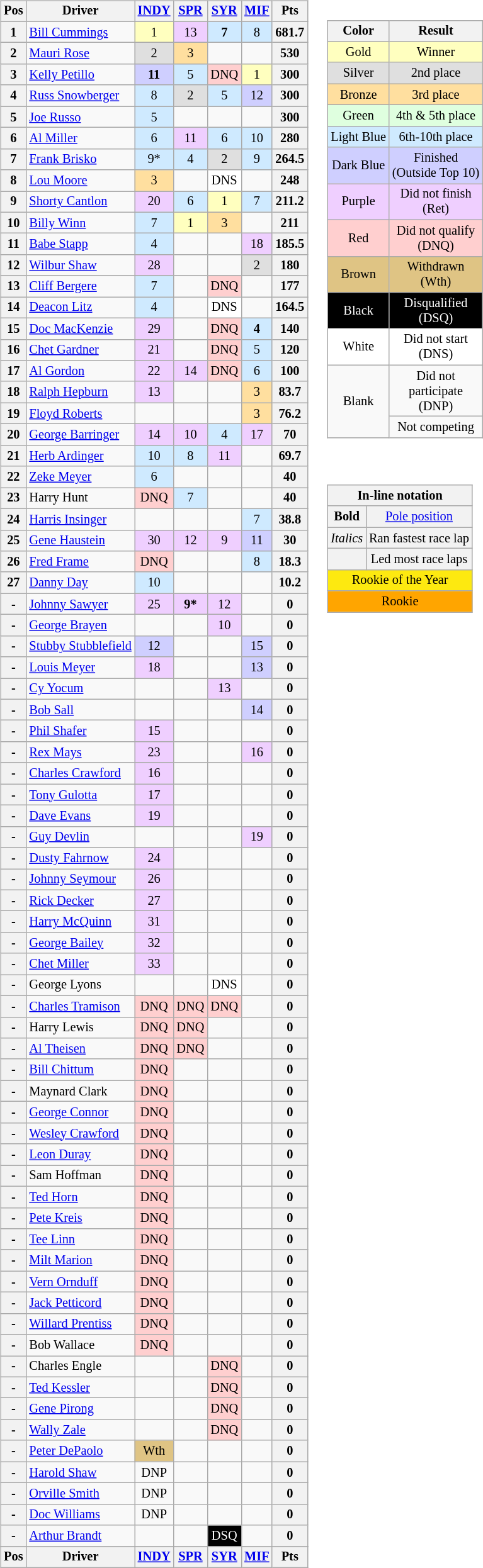<table>
<tr>
<td><br><table class="wikitable" style="font-size: 85%">
<tr valign="top">
<th valign="middle">Pos</th>
<th valign="middle">Driver</th>
<th><a href='#'>INDY</a><br></th>
<th><a href='#'>SPR</a><br></th>
<th><a href='#'>SYR</a><br></th>
<th><a href='#'>MIF</a><br></th>
<th valign="middle">Pts</th>
</tr>
<tr>
<th>1</th>
<td> <a href='#'>Bill Cummings</a></td>
<td style="background:#FFFFBF;" align=center>1</td>
<td style="background:#EFCFFF;" align=center>13</td>
<td style="background:#CFEAFF;" align=center><strong>7</strong></td>
<td style="background:#CFEAFF;" align=center>8</td>
<th>681.7</th>
</tr>
<tr>
<th>2</th>
<td> <a href='#'>Mauri Rose</a></td>
<td style="background:#DFDFDF;" align=center>2</td>
<td style="background:#FFDF9F;" align=center>3</td>
<td></td>
<td></td>
<th>530</th>
</tr>
<tr>
<th>3</th>
<td> <a href='#'>Kelly Petillo</a></td>
<td style="background:#CFCFFF;" align=center><strong>11</strong></td>
<td style="background:#CFEAFF;" align=center>5</td>
<td style="background:#FFCFCF;" align=center>DNQ</td>
<td style="background:#FFFFBF;" align=center>1</td>
<th>300</th>
</tr>
<tr>
<th>4</th>
<td> <a href='#'>Russ Snowberger</a></td>
<td style="background:#CFEAFF;" align=center>8</td>
<td style="background:#DFDFDF;" align=center>2</td>
<td style="background:#CFEAFF;" align=center>5</td>
<td style="background:#CFCFFF;" align=center>12</td>
<th>300</th>
</tr>
<tr>
<th>5</th>
<td> <a href='#'>Joe Russo</a></td>
<td style="background:#CFEAFF;" align=center>5</td>
<td></td>
<td></td>
<td></td>
<th>300</th>
</tr>
<tr>
<th>6</th>
<td> <a href='#'>Al Miller</a></td>
<td style="background:#CFEAFF;" align=center>6</td>
<td style="background:#EFCFFF;" align=center>11</td>
<td style="background:#CFEAFF;" align=center>6</td>
<td style="background:#CFEAFF;" align=center>10</td>
<th>280</th>
</tr>
<tr>
<th>7</th>
<td> <a href='#'>Frank Brisko</a></td>
<td style="background:#CFEAFF;" align=center>9*</td>
<td style="background:#CFEAFF;" align=center>4</td>
<td style="background:#DFDFDF;" align=center>2</td>
<td style="background:#CFEAFF;" align=center>9</td>
<th>264.5</th>
</tr>
<tr>
<th>8</th>
<td> <a href='#'>Lou Moore</a></td>
<td style="background:#FFDF9F;" align=center>3</td>
<td></td>
<td style="background:#FFFFFF;" align=center>DNS</td>
<td></td>
<th>248</th>
</tr>
<tr>
<th>9</th>
<td> <a href='#'>Shorty Cantlon</a></td>
<td style="background:#EFCFFF;" align=center>20</td>
<td style="background:#CFEAFF;" align=center>6</td>
<td style="background:#FFFFBF;" align=center>1</td>
<td style="background:#CFEAFF;" align=center>7</td>
<th>211.2</th>
</tr>
<tr>
<th>10</th>
<td> <a href='#'>Billy Winn</a></td>
<td style="background:#CFEAFF;" align=center>7</td>
<td style="background:#FFFFBF;" align=center>1</td>
<td style="background:#FFDF9F;" align=center>3</td>
<td></td>
<th>211</th>
</tr>
<tr>
<th>11</th>
<td> <a href='#'>Babe Stapp</a></td>
<td style="background:#CFEAFF;" align=center>4</td>
<td></td>
<td></td>
<td style="background:#EFCFFF;" align=center>18</td>
<th>185.5</th>
</tr>
<tr>
<th>12</th>
<td> <a href='#'>Wilbur Shaw</a></td>
<td style="background:#EFCFFF;" align=center>28</td>
<td></td>
<td></td>
<td style="background:#DFDFDF;" align=center>2</td>
<th>180</th>
</tr>
<tr>
<th>13</th>
<td> <a href='#'>Cliff Bergere</a></td>
<td style="background:#CFEAFF;" align=center>7</td>
<td></td>
<td style="background:#FFCFCF;" align=center>DNQ</td>
<td></td>
<th>177</th>
</tr>
<tr>
<th>14</th>
<td> <a href='#'>Deacon Litz</a></td>
<td style="background:#CFEAFF;" align=center>4</td>
<td></td>
<td style="background:#FFFFFF;" align=center>DNS</td>
<td></td>
<th>164.5</th>
</tr>
<tr>
<th>15</th>
<td> <a href='#'>Doc MacKenzie</a></td>
<td style="background:#EFCFFF;" align=center>29</td>
<td></td>
<td style="background:#FFCFCF;" align=center>DNQ</td>
<td style="background:#CFEAFF;" align=center><strong>4</strong></td>
<th>140</th>
</tr>
<tr>
<th>16</th>
<td> <a href='#'>Chet Gardner</a></td>
<td style="background:#EFCFFF;" align=center>21</td>
<td></td>
<td style="background:#FFCFCF;" align=center>DNQ</td>
<td style="background:#CFEAFF;" align=center>5</td>
<th>120</th>
</tr>
<tr>
<th>17</th>
<td> <a href='#'>Al Gordon</a></td>
<td style="background:#EFCFFF;" align=center>22</td>
<td style="background:#EFCFFF;" align=center>14</td>
<td style="background:#FFCFCF;" align=center>DNQ</td>
<td style="background:#CFEAFF;" align=center>6</td>
<th>100</th>
</tr>
<tr>
<th>18</th>
<td> <a href='#'>Ralph Hepburn</a></td>
<td style="background:#EFCFFF;" align=center>13</td>
<td></td>
<td></td>
<td style="background:#FFDF9F;" align=center>3</td>
<th>83.7</th>
</tr>
<tr>
<th>19</th>
<td> <a href='#'>Floyd Roberts</a> </td>
<td></td>
<td></td>
<td></td>
<td style="background:#FFDF9F;" align=center>3</td>
<th>76.2</th>
</tr>
<tr>
<th>20</th>
<td> <a href='#'>George Barringer</a></td>
<td style="background:#EFCFFF;" align=center>14</td>
<td style="background:#EFCFFF;" align=center>10</td>
<td style="background:#CFEAFF;" align=center>4</td>
<td style="background:#EFCFFF;" align=center>17</td>
<th>70</th>
</tr>
<tr>
<th>21</th>
<td> <a href='#'>Herb Ardinger</a> </td>
<td style="background:#CFEAFF;" align=center>10</td>
<td style="background:#CFEAFF;" align=center>8</td>
<td style="background:#EFCFFF;" align=center>11</td>
<td></td>
<th>69.7</th>
</tr>
<tr>
<th>22</th>
<td> <a href='#'>Zeke Meyer</a></td>
<td style="background:#CFEAFF;" align=center>6</td>
<td></td>
<td></td>
<td></td>
<th>40</th>
</tr>
<tr>
<th>23</th>
<td> Harry Hunt </td>
<td style="background:#FFCFCF;" align=center>DNQ</td>
<td style="background:#CFEAFF;" align=center>7</td>
<td></td>
<td></td>
<th>40</th>
</tr>
<tr>
<th>24</th>
<td> <a href='#'>Harris Insinger</a> </td>
<td></td>
<td></td>
<td></td>
<td style="background:#CFEAFF;" align=center>7</td>
<th>38.8</th>
</tr>
<tr>
<th>25</th>
<td> <a href='#'>Gene Haustein</a></td>
<td style="background:#EFCFFF;" align=center>30</td>
<td style="background:#EFCFFF;" align=center>12</td>
<td style="background:#EFCFFF;" align=center>9</td>
<td style="background:#CFCFFF;" align=center>11</td>
<th>30</th>
</tr>
<tr>
<th>26</th>
<td> <a href='#'>Fred Frame</a></td>
<td style="background:#FFCFCF;" align=center>DNQ</td>
<td></td>
<td></td>
<td style="background:#CFEAFF;" align=center>8</td>
<th>18.3</th>
</tr>
<tr>
<th>27</th>
<td> <a href='#'>Danny Day</a> </td>
<td style="background:#CFEAFF;" align=center>10</td>
<td></td>
<td></td>
<td></td>
<th>10.2</th>
</tr>
<tr>
<th>-</th>
<td> <a href='#'>Johnny Sawyer</a></td>
<td style="background:#EFCFFF;" align=center>25</td>
<td style="background:#EFCFFF;" align=center><strong>9*</strong></td>
<td style="background:#EFCFFF;" align=center>12</td>
<td></td>
<th>0</th>
</tr>
<tr>
<th>-</th>
<td> <a href='#'>George Brayen</a></td>
<td></td>
<td></td>
<td style="background:#EFCFFF;" align=center>10</td>
<td></td>
<th>0</th>
</tr>
<tr>
<th>-</th>
<td> <a href='#'>Stubby Stubblefield</a></td>
<td style="background:#CFCFFF;" align=center>12</td>
<td></td>
<td></td>
<td style="background:#CFCFFF;" align=center>15</td>
<th>0</th>
</tr>
<tr>
<th>-</th>
<td> <a href='#'>Louis Meyer</a></td>
<td style="background:#EFCFFF;" align=center>18</td>
<td></td>
<td></td>
<td style="background:#CFCFFF;" align=center>13</td>
<th>0</th>
</tr>
<tr>
<th>-</th>
<td> <a href='#'>Cy Yocum</a> </td>
<td></td>
<td></td>
<td style="background:#EFCFFF;" align=center>13</td>
<td></td>
<th>0</th>
</tr>
<tr>
<th>-</th>
<td> <a href='#'>Bob Sall</a> </td>
<td></td>
<td></td>
<td></td>
<td style="background:#CFCFFF;" align=center>14</td>
<th>0</th>
</tr>
<tr>
<th>-</th>
<td> <a href='#'>Phil Shafer</a></td>
<td style="background:#EFCFFF;" align=center>15</td>
<td></td>
<td></td>
<td></td>
<th>0</th>
</tr>
<tr>
<th>-</th>
<td> <a href='#'>Rex Mays</a> </td>
<td style="background:#EFCFFF;" align=center>23</td>
<td></td>
<td></td>
<td style="background:#EFCFFF;" align=center>16</td>
<th>0</th>
</tr>
<tr>
<th>-</th>
<td> <a href='#'>Charles Crawford</a> </td>
<td style="background:#EFCFFF;" align=center>16</td>
<td></td>
<td></td>
<td></td>
<th>0</th>
</tr>
<tr>
<th>-</th>
<td> <a href='#'>Tony Gulotta</a></td>
<td style="background:#EFCFFF;" align=center>17</td>
<td></td>
<td></td>
<td></td>
<th>0</th>
</tr>
<tr>
<th>-</th>
<td> <a href='#'>Dave Evans</a></td>
<td style="background:#EFCFFF;" align=center>19</td>
<td></td>
<td></td>
<td></td>
<th>0</th>
</tr>
<tr>
<th>-</th>
<td> <a href='#'>Guy Devlin</a> </td>
<td></td>
<td></td>
<td></td>
<td style="background:#EFCFFF;" align=center>19</td>
<th>0</th>
</tr>
<tr>
<th>-</th>
<td> <a href='#'>Dusty Fahrnow</a></td>
<td style="background:#EFCFFF;" align=center>24</td>
<td></td>
<td></td>
<td></td>
<th>0</th>
</tr>
<tr>
<th>-</th>
<td> <a href='#'>Johnny Seymour</a></td>
<td style="background:#EFCFFF;" align=center>26</td>
<td></td>
<td></td>
<td></td>
<th>0</th>
</tr>
<tr>
<th>-</th>
<td> <a href='#'>Rick Decker</a></td>
<td style="background:#EFCFFF;" align=center>27</td>
<td></td>
<td></td>
<td></td>
<th>0</th>
</tr>
<tr>
<th>-</th>
<td> <a href='#'>Harry McQuinn</a> </td>
<td style="background:#EFCFFF;" align=center>31</td>
<td></td>
<td></td>
<td></td>
<th>0</th>
</tr>
<tr>
<th>-</th>
<td> <a href='#'>George Bailey</a> </td>
<td style="background:#EFCFFF;" align=center>32</td>
<td></td>
<td></td>
<td></td>
<th>0</th>
</tr>
<tr>
<th>-</th>
<td> <a href='#'>Chet Miller</a></td>
<td style="background:#EFCFFF;" align=center>33</td>
<td></td>
<td></td>
<td></td>
<th>0</th>
</tr>
<tr>
<th>-</th>
<td> George Lyons</td>
<td></td>
<td></td>
<td style="background:#FFFFFF;" align=center>DNS</td>
<td></td>
<th>0</th>
</tr>
<tr>
<th>-</th>
<td> <a href='#'>Charles Tramison</a></td>
<td style="background:#FFCFCF;" align=center>DNQ</td>
<td style="background:#FFCFCF;" align=center>DNQ</td>
<td style="background:#FFCFCF;" align=center>DNQ</td>
<td></td>
<th>0</th>
</tr>
<tr>
<th>-</th>
<td> Harry Lewis</td>
<td style="background:#FFCFCF;" align=center>DNQ</td>
<td style="background:#FFCFCF;" align=center>DNQ</td>
<td></td>
<td></td>
<th>0</th>
</tr>
<tr>
<th>-</th>
<td> <a href='#'>Al Theisen</a></td>
<td style="background:#FFCFCF;" align=center>DNQ</td>
<td style="background:#FFCFCF;" align=center>DNQ</td>
<td></td>
<td></td>
<th>0</th>
</tr>
<tr>
<th>-</th>
<td> <a href='#'>Bill Chittum</a></td>
<td style="background:#FFCFCF;" align=center>DNQ</td>
<td></td>
<td></td>
<td></td>
<th>0</th>
</tr>
<tr>
<th>-</th>
<td> Maynard Clark</td>
<td style="background:#FFCFCF;" align=center>DNQ</td>
<td></td>
<td></td>
<td></td>
<th>0</th>
</tr>
<tr>
<th>-</th>
<td> <a href='#'>George Connor</a></td>
<td style="background:#FFCFCF;" align=center>DNQ</td>
<td></td>
<td></td>
<td></td>
<th>0</th>
</tr>
<tr>
<th>-</th>
<td> <a href='#'>Wesley Crawford</a></td>
<td style="background:#FFCFCF;" align=center>DNQ</td>
<td></td>
<td></td>
<td></td>
<th>0</th>
</tr>
<tr>
<th>-</th>
<td> <a href='#'>Leon Duray</a></td>
<td style="background:#FFCFCF;" align=center>DNQ</td>
<td></td>
<td></td>
<td></td>
<th>0</th>
</tr>
<tr>
<th>-</th>
<td> Sam Hoffman</td>
<td style="background:#FFCFCF;" align=center>DNQ</td>
<td></td>
<td></td>
<td></td>
<th>0</th>
</tr>
<tr>
<th>-</th>
<td> <a href='#'>Ted Horn</a></td>
<td style="background:#FFCFCF;" align=center>DNQ</td>
<td></td>
<td></td>
<td></td>
<th>0</th>
</tr>
<tr>
<th>-</th>
<td> <a href='#'>Pete Kreis</a></td>
<td style="background:#FFCFCF;" align=center>DNQ</td>
<td></td>
<td></td>
<td></td>
<th>0</th>
</tr>
<tr>
<th>-</th>
<td> <a href='#'>Tee Linn</a></td>
<td style="background:#FFCFCF;" align=center>DNQ</td>
<td></td>
<td></td>
<td></td>
<th>0</th>
</tr>
<tr>
<th>-</th>
<td> <a href='#'>Milt Marion</a></td>
<td style="background:#FFCFCF;" align=center>DNQ</td>
<td></td>
<td></td>
<td></td>
<th>0</th>
</tr>
<tr>
<th>-</th>
<td> <a href='#'>Vern Ornduff</a></td>
<td style="background:#FFCFCF;" align=center>DNQ</td>
<td></td>
<td></td>
<td></td>
<th>0</th>
</tr>
<tr>
<th>-</th>
<td> <a href='#'>Jack Petticord</a></td>
<td style="background:#FFCFCF;" align=center>DNQ</td>
<td></td>
<td></td>
<td></td>
<th>0</th>
</tr>
<tr>
<th>-</th>
<td> <a href='#'>Willard Prentiss</a></td>
<td style="background:#FFCFCF;" align=center>DNQ</td>
<td></td>
<td></td>
<td></td>
<th>0</th>
</tr>
<tr>
<th>-</th>
<td> Bob Wallace</td>
<td style="background:#FFCFCF;" align=center>DNQ</td>
<td></td>
<td></td>
<td></td>
<th>0</th>
</tr>
<tr>
<th>-</th>
<td> Charles Engle</td>
<td></td>
<td></td>
<td style="background:#FFCFCF;" align=center>DNQ</td>
<td></td>
<th>0</th>
</tr>
<tr>
<th>-</th>
<td> <a href='#'>Ted Kessler</a></td>
<td></td>
<td></td>
<td style="background:#FFCFCF;" align=center>DNQ</td>
<td></td>
<th>0</th>
</tr>
<tr>
<th>-</th>
<td> <a href='#'>Gene Pirong</a></td>
<td></td>
<td></td>
<td style="background:#FFCFCF;" align=center>DNQ</td>
<td></td>
<th>0</th>
</tr>
<tr>
<th>-</th>
<td> <a href='#'>Wally Zale</a></td>
<td></td>
<td></td>
<td style="background:#FFCFCF;" align=center>DNQ</td>
<td></td>
<th>0</th>
</tr>
<tr>
<th>-</th>
<td> <a href='#'>Peter DePaolo</a></td>
<td style="background:#DFC484;" align=center>Wth</td>
<td></td>
<td></td>
<td></td>
<th>0</th>
</tr>
<tr>
<th>-</th>
<td> <a href='#'>Harold Shaw</a></td>
<td align=center>DNP</td>
<td></td>
<td></td>
<td></td>
<th>0</th>
</tr>
<tr>
<th>-</th>
<td> <a href='#'>Orville Smith</a></td>
<td align=center>DNP</td>
<td></td>
<td></td>
<td></td>
<th>0</th>
</tr>
<tr>
<th>-</th>
<td> <a href='#'>Doc Williams</a></td>
<td align=center>DNP</td>
<td></td>
<td></td>
<td></td>
<th>0</th>
</tr>
<tr>
<th>-</th>
<td> <a href='#'>Arthur Brandt</a></td>
<td></td>
<td></td>
<td style="background:#000000; color:white;" align=center>DSQ</td>
<td></td>
<th>0</th>
</tr>
<tr>
</tr>
<tr valign="top">
<th valign="middle">Pos</th>
<th valign="middle">Driver</th>
<th><a href='#'>INDY</a><br></th>
<th><a href='#'>SPR</a><br></th>
<th><a href='#'>SYR</a><br></th>
<th><a href='#'>MIF</a><br></th>
<th valign="middle">Pts</th>
</tr>
</table>
</td>
<td valign="top"><br><table>
<tr>
<td><br><table style="margin-right:0; font-size:85%; text-align:center;;" class="wikitable">
<tr>
<th>Color</th>
<th>Result</th>
</tr>
<tr style="background:#FFFFBF">
<td>Gold</td>
<td>Winner</td>
</tr>
<tr style="background:#DFDFDF">
<td>Silver</td>
<td>2nd place</td>
</tr>
<tr style="background:#FFDF9F">
<td>Bronze</td>
<td>3rd place</td>
</tr>
<tr style="background:#DFFFDF">
<td>Green</td>
<td>4th & 5th place</td>
</tr>
<tr style="background:#CFEAFF">
<td>Light Blue</td>
<td>6th-10th place</td>
</tr>
<tr style="background:#CFCFFF">
<td>Dark Blue</td>
<td>Finished<br>(Outside Top 10)</td>
</tr>
<tr style="background:#EFCFFF">
<td>Purple</td>
<td>Did not finish<br>(Ret)</td>
</tr>
<tr style="background:#FFCFCF">
<td>Red</td>
<td>Did not qualify<br>(DNQ)</td>
</tr>
<tr style="background:#DFC484">
<td>Brown</td>
<td>Withdrawn<br>(Wth)</td>
</tr>
<tr style="background:#000000; color:white">
<td>Black</td>
<td>Disqualified<br>(DSQ)</td>
</tr>
<tr style="background:#FFFFFF">
<td rowspan="1;">White</td>
<td>Did not start<br>(DNS)</td>
</tr>
<tr>
<td rowspan="2;">Blank</td>
<td>Did not<br>participate<br>(DNP)</td>
</tr>
<tr>
<td>Not competing</td>
</tr>
</table>
</td>
</tr>
<tr>
<td><br><table style="margin-right:0; font-size:85%; text-align:center;;" class="wikitable">
<tr>
<td style="background:#F2F2F2;" align=center colspan=2><strong>In-line notation</strong></td>
</tr>
<tr>
<td style="background:#F2F2F2;" align=center><strong>Bold</strong></td>
<td style="background:#F2F2F2;" align=center><a href='#'>Pole position</a></td>
</tr>
<tr>
<td style="background:#F2F2F2;" align=center><em>Italics</em></td>
<td style="background:#F2F2F2;" align=center>Ran fastest race lap</td>
</tr>
<tr>
<td style="background:#F2F2F2;" align=center></td>
<td style="background:#F2F2F2;" align=center>Led most race laps</td>
</tr>
<tr>
<td style="background:#FDE910;" align=center colspan=2>Rookie of the Year</td>
</tr>
<tr>
<td style="background:Orange;" align=center colspan=2>Rookie</td>
</tr>
</table>
</td>
</tr>
</table>
</td>
</tr>
</table>
